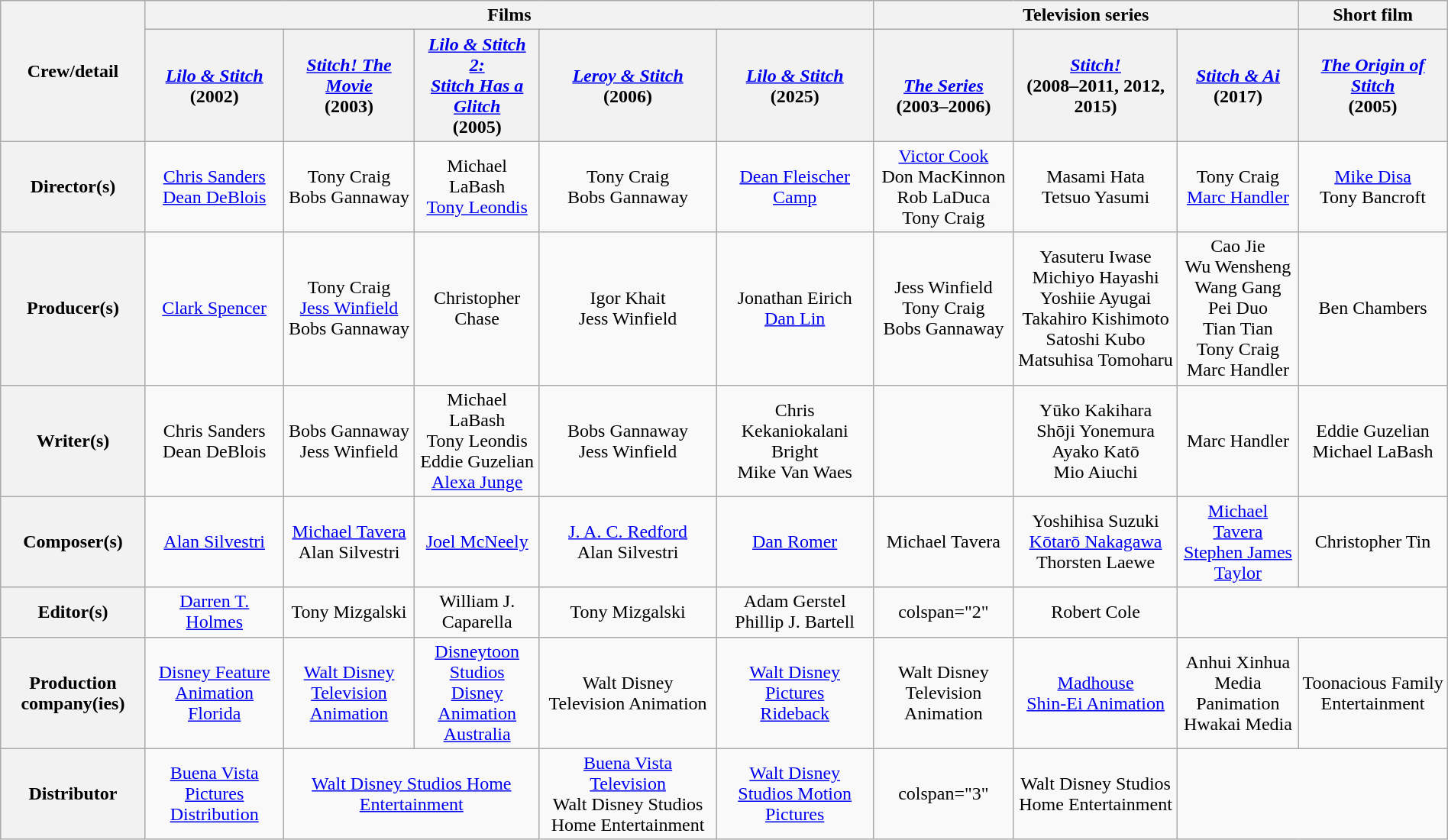<table class="wikitable plainrowheaders" style="text-align:center; width:100%">
<tr>
<th rowspan="2" style="width:10%;">Crew/detail</th>
<th colspan="5">Films</th>
<th colspan="3">Television series</th>
<th>Short film</th>
</tr>
<tr>
<th><em><a href='#'>Lilo & Stitch</a></em><br>(2002)</th>
<th><em><a href='#'>Stitch! The Movie</a></em><br>(2003)</th>
<th><em><a href='#'>Lilo & Stitch 2:<br>Stitch Has a Glitch</a></em><br>(2005)</th>
<th><em><a href='#'>Leroy & Stitch</a></em><br>(2006)</th>
<th><em><a href='#'>Lilo & Stitch</a></em><br>(2025)</th>
<th><em><a href='#'><br>The Series</a></em><br>(2003–2006)</th>
<th><em><a href='#'>Stitch!</a></em><br>(2008–2011, 2012, 2015)</th>
<th><em><a href='#'>Stitch & Ai</a></em><br>(2017)</th>
<th><em><a href='#'>The Origin of Stitch</a></em><br>(2005)</th>
</tr>
<tr>
<th>Director(s)</th>
<td><a href='#'>Chris Sanders</a><br><a href='#'>Dean DeBlois</a></td>
<td>Tony Craig<br>Bobs Gannaway</td>
<td>Michael LaBash<br><a href='#'>Tony Leondis</a></td>
<td>Tony Craig<br>Bobs Gannaway</td>
<td><a href='#'>Dean Fleischer Camp</a></td>
<td><a href='#'>Victor Cook</a><br>Don MacKinnon <br>Rob LaDuca <br>Tony Craig </td>
<td>Masami Hata <br>Tetsuo Yasumi </td>
<td>Tony Craig<br><a href='#'>Marc Handler</a> </td>
<td><a href='#'>Mike Disa</a><br>Tony Bancroft </td>
</tr>
<tr>
<th>Producer(s)</th>
<td><a href='#'>Clark Spencer</a></td>
<td>Tony Craig<br><a href='#'>Jess Winfield</a><br>Bobs Gannaway</td>
<td>Christopher Chase</td>
<td>Igor Khait<br>Jess Winfield</td>
<td>Jonathan Eirich<br><a href='#'>Dan Lin</a></td>
<td>Jess Winfield<br>Tony Craig<br>Bobs Gannaway<br></td>
<td>Yasuteru Iwase <br>Michiyo Hayashi <br>Yoshiie Ayugai <br>Takahiro Kishimoto <br>Satoshi Kubo <br>Matsuhisa Tomoharu </td>
<td>Cao Jie<br>Wu Wensheng<br>Wang Gang <br>Pei Duo <br>Tian Tian <br>Tony Craig <br>Marc Handler </td>
<td>Ben Chambers</td>
</tr>
<tr>
<th>Writer(s)</th>
<td>Chris Sanders<br>Dean DeBlois</td>
<td>Bobs Gannaway<br>Jess Winfield</td>
<td>Michael LaBash<br>Tony Leondis<br>Eddie Guzelian<br><a href='#'>Alexa Junge</a></td>
<td>Bobs Gannaway<br>Jess Winfield</td>
<td>Chris Kekaniokalani Bright<br>Mike Van Waes</td>
<td><br></td>
<td>Yūko Kakihara <br>Shōji Yonemura <br>Ayako Katō <br>Mio Aiuchi </td>
<td>Marc Handler</td>
<td>Eddie Guzelian<br>Michael LaBash</td>
</tr>
<tr>
<th>Composer(s)</th>
<td><a href='#'>Alan Silvestri</a></td>
<td><a href='#'>Michael Tavera</a><br>Alan Silvestri </td>
<td><a href='#'>Joel McNeely</a></td>
<td><a href='#'>J. A. C. Redford</a><br>Alan Silvestri </td>
<td><a href='#'>Dan Romer</a></td>
<td>Michael Tavera</td>
<td>Yoshihisa Suzuki <br><a href='#'>Kōtarō Nakagawa</a> <br>Thorsten Laewe </td>
<td><a href='#'>Michael Tavera</a><br><a href='#'>Stephen James Taylor</a></td>
<td>Christopher Tin</td>
</tr>
<tr>
<th>Editor(s)</th>
<td><a href='#'>Darren T. Holmes</a></td>
<td>Tony Mizgalski</td>
<td>William J. Caparella</td>
<td>Tony Mizgalski</td>
<td>Adam Gerstel<br>Phillip J. Bartell</td>
<td>colspan="2" </td>
<td>Robert Cole</td>
</tr>
<tr>
<th>Production<br>company(ies)</th>
<td><a href='#'>Disney Feature Animation Florida</a></td>
<td><a href='#'>Walt Disney Television Animation</a></td>
<td><a href='#'>Disneytoon Studios</a><br><a href='#'>Disney Animation Australia</a></td>
<td>Walt Disney Television Animation</td>
<td><a href='#'>Walt Disney Pictures</a><br><a href='#'>Rideback</a></td>
<td>Walt Disney Television Animation</td>
<td><a href='#'>Madhouse</a> <br><a href='#'>Shin-Ei Animation</a> </td>
<td>Anhui Xinhua Media<br>Panimation Hwakai Media</td>
<td>Toonacious Family Entertainment</td>
</tr>
<tr>
<th>Distributor</th>
<td><a href='#'>Buena Vista Pictures Distribution</a></td>
<td colspan="2"><a href='#'>Walt Disney Studios Home Entertainment</a></td>
<td><a href='#'>Buena Vista Television</a><br>Walt Disney Studios Home Entertainment</td>
<td><a href='#'>Walt Disney Studios Motion Pictures</a></td>
<td>colspan="3" </td>
<td>Walt Disney Studios Home Entertainment</td>
</tr>
</table>
